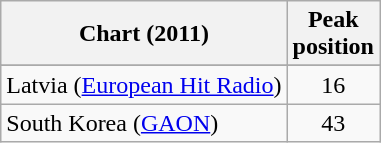<table class="wikitable sortable">
<tr>
<th>Chart (2011)</th>
<th>Peak<br>position</th>
</tr>
<tr>
</tr>
<tr>
<td>Latvia (<a href='#'>European Hit Radio</a>)</td>
<td style="text-align:center;">16</td>
</tr>
<tr>
<td>South Korea (<a href='#'>GAON</a>)</td>
<td style="text-align:center;">43</td>
</tr>
</table>
